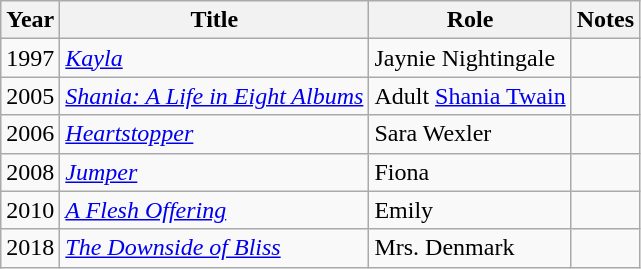<table class="wikitable sortable">
<tr>
<th>Year</th>
<th>Title</th>
<th>Role</th>
<th class="unsortable">Notes</th>
</tr>
<tr>
<td>1997</td>
<td><em><a href='#'>Kayla</a></em></td>
<td>Jaynie Nightingale</td>
<td></td>
</tr>
<tr>
<td>2005</td>
<td><em><a href='#'>Shania: A Life in Eight Albums</a></em></td>
<td>Adult <a href='#'>Shania Twain</a></td>
<td></td>
</tr>
<tr>
<td>2006</td>
<td><em><a href='#'>Heartstopper</a></em></td>
<td>Sara Wexler</td>
<td></td>
</tr>
<tr>
<td>2008</td>
<td><em><a href='#'>Jumper</a></em></td>
<td>Fiona</td>
<td></td>
</tr>
<tr>
<td>2010</td>
<td data-sort-value="Flesh Offering, A"><em><a href='#'>A Flesh Offering</a></em></td>
<td>Emily</td>
<td></td>
</tr>
<tr>
<td>2018</td>
<td data-sort-value="Downside of Bliss, The"><em><a href='#'>The Downside of Bliss</a></em></td>
<td>Mrs. Denmark</td>
<td></td>
</tr>
</table>
